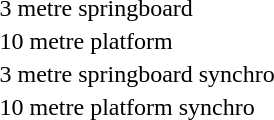<table>
<tr>
<td>3 metre springboard</td>
<td></td>
<td></td>
<td></td>
</tr>
<tr>
<td>10 metre platform</td>
<td></td>
<td></td>
<td></td>
</tr>
<tr>
<td>3 metre springboard synchro</td>
<td></td>
<td></td>
<td></td>
</tr>
<tr>
<td>10 metre platform synchro</td>
<td></td>
<td></td>
<td></td>
</tr>
</table>
